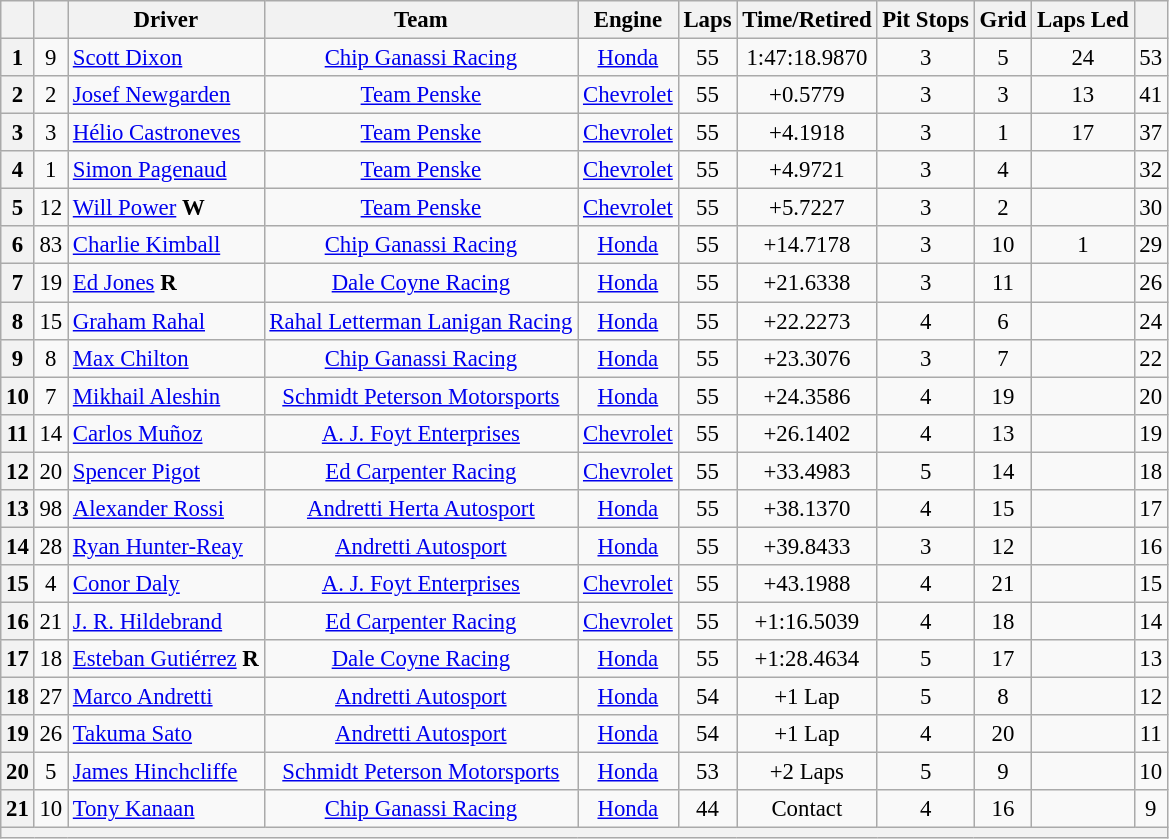<table class="wikitable" style="text-align:center; font-size: 95%;">
<tr>
<th></th>
<th></th>
<th>Driver</th>
<th>Team</th>
<th>Engine</th>
<th>Laps</th>
<th>Time/Retired</th>
<th>Pit Stops</th>
<th>Grid</th>
<th>Laps Led</th>
<th></th>
</tr>
<tr>
<th>1</th>
<td>9</td>
<td align="left"> <a href='#'>Scott Dixon</a></td>
<td><a href='#'>Chip Ganassi Racing</a></td>
<td><a href='#'>Honda</a></td>
<td>55</td>
<td>1:47:18.9870</td>
<td>3</td>
<td>5</td>
<td>24</td>
<td>53</td>
</tr>
<tr>
<th>2</th>
<td>2</td>
<td align="left"> <a href='#'>Josef Newgarden</a></td>
<td><a href='#'>Team Penske</a></td>
<td><a href='#'>Chevrolet</a></td>
<td>55</td>
<td>+0.5779</td>
<td>3</td>
<td>3</td>
<td>13</td>
<td>41</td>
</tr>
<tr>
<th>3</th>
<td>3</td>
<td align="left"> <a href='#'>Hélio Castroneves</a></td>
<td><a href='#'>Team Penske</a></td>
<td><a href='#'>Chevrolet</a></td>
<td>55</td>
<td>+4.1918</td>
<td>3</td>
<td>1</td>
<td>17</td>
<td>37</td>
</tr>
<tr>
<th>4</th>
<td>1</td>
<td align="left"> <a href='#'>Simon Pagenaud</a></td>
<td><a href='#'>Team Penske</a></td>
<td><a href='#'>Chevrolet</a></td>
<td>55</td>
<td>+4.9721</td>
<td>3</td>
<td>4</td>
<td></td>
<td>32</td>
</tr>
<tr>
<th>5</th>
<td>12</td>
<td align="left"> <a href='#'>Will Power</a> <strong><span>W</span></strong></td>
<td><a href='#'>Team Penske</a></td>
<td><a href='#'>Chevrolet</a></td>
<td>55</td>
<td>+5.7227</td>
<td>3</td>
<td>2</td>
<td></td>
<td>30</td>
</tr>
<tr>
<th>6</th>
<td>83</td>
<td align="left"> <a href='#'>Charlie Kimball</a></td>
<td><a href='#'>Chip Ganassi Racing</a></td>
<td><a href='#'>Honda</a></td>
<td>55</td>
<td>+14.7178</td>
<td>3</td>
<td>10</td>
<td>1</td>
<td>29</td>
</tr>
<tr>
<th>7</th>
<td>19</td>
<td align="left"> <a href='#'>Ed Jones</a> <strong><span>R</span></strong></td>
<td><a href='#'>Dale Coyne Racing</a></td>
<td><a href='#'>Honda</a></td>
<td>55</td>
<td>+21.6338</td>
<td>3</td>
<td>11</td>
<td></td>
<td>26</td>
</tr>
<tr>
<th>8</th>
<td>15</td>
<td align="left"> <a href='#'>Graham Rahal</a></td>
<td><a href='#'>Rahal Letterman Lanigan Racing</a></td>
<td><a href='#'>Honda</a></td>
<td>55</td>
<td>+22.2273</td>
<td>4</td>
<td>6</td>
<td></td>
<td>24</td>
</tr>
<tr>
<th>9</th>
<td>8</td>
<td align="left"> <a href='#'>Max Chilton</a></td>
<td><a href='#'>Chip Ganassi Racing</a></td>
<td><a href='#'>Honda</a></td>
<td>55</td>
<td>+23.3076</td>
<td>3</td>
<td>7</td>
<td></td>
<td>22</td>
</tr>
<tr>
<th>10</th>
<td>7</td>
<td align="left"> <a href='#'>Mikhail Aleshin</a></td>
<td><a href='#'>Schmidt Peterson Motorsports</a></td>
<td><a href='#'>Honda</a></td>
<td>55</td>
<td>+24.3586</td>
<td>4</td>
<td>19</td>
<td></td>
<td>20</td>
</tr>
<tr>
<th>11</th>
<td>14</td>
<td align="left"> <a href='#'>Carlos Muñoz</a></td>
<td><a href='#'>A. J. Foyt Enterprises</a></td>
<td><a href='#'>Chevrolet</a></td>
<td>55</td>
<td>+26.1402</td>
<td>4</td>
<td>13</td>
<td></td>
<td>19</td>
</tr>
<tr>
<th>12</th>
<td>20</td>
<td align="left"> <a href='#'>Spencer Pigot</a></td>
<td><a href='#'>Ed Carpenter Racing</a></td>
<td><a href='#'>Chevrolet</a></td>
<td>55</td>
<td>+33.4983</td>
<td>5</td>
<td>14</td>
<td></td>
<td>18</td>
</tr>
<tr>
<th>13</th>
<td>98</td>
<td align="left"> <a href='#'>Alexander Rossi</a></td>
<td><a href='#'>Andretti Herta Autosport</a></td>
<td><a href='#'>Honda</a></td>
<td>55</td>
<td>+38.1370</td>
<td>4</td>
<td>15</td>
<td></td>
<td>17</td>
</tr>
<tr>
<th>14</th>
<td>28</td>
<td align="left"> <a href='#'>Ryan Hunter-Reay</a></td>
<td><a href='#'>Andretti Autosport</a></td>
<td><a href='#'>Honda</a></td>
<td>55</td>
<td>+39.8433</td>
<td>3</td>
<td>12</td>
<td></td>
<td>16</td>
</tr>
<tr>
<th>15</th>
<td>4</td>
<td align="left"> <a href='#'>Conor Daly</a></td>
<td><a href='#'>A. J. Foyt Enterprises</a></td>
<td><a href='#'>Chevrolet</a></td>
<td>55</td>
<td>+43.1988</td>
<td>4</td>
<td>21</td>
<td></td>
<td>15</td>
</tr>
<tr>
<th>16</th>
<td>21</td>
<td align="left"> <a href='#'>J. R. Hildebrand</a></td>
<td><a href='#'>Ed Carpenter Racing</a></td>
<td><a href='#'>Chevrolet</a></td>
<td>55</td>
<td>+1:16.5039</td>
<td>4</td>
<td>18</td>
<td></td>
<td>14</td>
</tr>
<tr>
<th>17</th>
<td>18</td>
<td align="left"> <a href='#'>Esteban Gutiérrez</a> <strong><span>R</span></strong></td>
<td><a href='#'>Dale Coyne Racing</a></td>
<td><a href='#'>Honda</a></td>
<td>55</td>
<td>+1:28.4634</td>
<td>5</td>
<td>17</td>
<td></td>
<td>13</td>
</tr>
<tr>
<th>18</th>
<td>27</td>
<td align="left"> <a href='#'>Marco Andretti</a></td>
<td><a href='#'>Andretti Autosport</a></td>
<td><a href='#'>Honda</a></td>
<td>54</td>
<td>+1 Lap</td>
<td>5</td>
<td>8</td>
<td></td>
<td>12</td>
</tr>
<tr>
<th>19</th>
<td>26</td>
<td align="left"> <a href='#'>Takuma Sato</a></td>
<td><a href='#'>Andretti Autosport</a></td>
<td><a href='#'>Honda</a></td>
<td>54</td>
<td>+1 Lap</td>
<td>4</td>
<td>20</td>
<td></td>
<td>11</td>
</tr>
<tr>
<th>20</th>
<td>5</td>
<td align="left"> <a href='#'>James Hinchcliffe</a></td>
<td><a href='#'>Schmidt Peterson Motorsports</a></td>
<td><a href='#'>Honda</a></td>
<td>53</td>
<td>+2 Laps</td>
<td>5</td>
<td>9</td>
<td></td>
<td>10</td>
</tr>
<tr>
<th>21</th>
<td>10</td>
<td align="left"> <a href='#'>Tony Kanaan</a></td>
<td><a href='#'>Chip Ganassi Racing</a></td>
<td><a href='#'>Honda</a></td>
<td>44</td>
<td>Contact</td>
<td>4</td>
<td>16</td>
<td></td>
<td>9</td>
</tr>
<tr>
<th colspan=11></th>
</tr>
</table>
